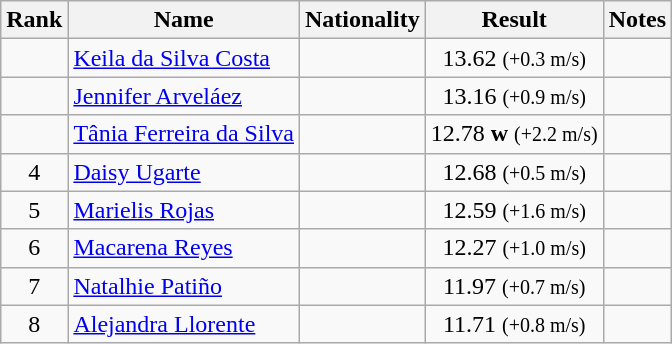<table class="wikitable sortable" style="text-align:center">
<tr>
<th>Rank</th>
<th>Name</th>
<th>Nationality</th>
<th>Result</th>
<th>Notes</th>
</tr>
<tr>
<td align=center></td>
<td align=left><a href='#'>Keila da Silva Costa</a></td>
<td align=left></td>
<td>13.62 <small>(+0.3 m/s)</small></td>
<td></td>
</tr>
<tr>
<td align=center></td>
<td align=left><a href='#'>Jennifer Arveláez</a></td>
<td align=left></td>
<td>13.16 <small>(+0.9 m/s)</small></td>
<td></td>
</tr>
<tr>
<td align=center></td>
<td align=left><a href='#'>Tânia Ferreira da Silva</a></td>
<td align=left></td>
<td>12.78 <strong>w</strong> <small>(+2.2 m/s)</small></td>
<td></td>
</tr>
<tr>
<td align=center>4</td>
<td align=left><a href='#'>Daisy Ugarte</a></td>
<td align=left></td>
<td>12.68 <small>(+0.5 m/s)</small></td>
<td></td>
</tr>
<tr>
<td align=center>5</td>
<td align=left><a href='#'>Marielis Rojas</a></td>
<td align=left></td>
<td>12.59 <small>(+1.6 m/s)</small></td>
<td></td>
</tr>
<tr>
<td align=center>6</td>
<td align=left><a href='#'>Macarena Reyes</a></td>
<td align=left></td>
<td>12.27 <small>(+1.0 m/s)</small></td>
<td></td>
</tr>
<tr>
<td align=center>7</td>
<td align=left><a href='#'>Natalhie Patiño</a></td>
<td align=left></td>
<td>11.97 <small>(+0.7 m/s)</small></td>
<td></td>
</tr>
<tr>
<td align=center>8</td>
<td align=left><a href='#'>Alejandra Llorente</a></td>
<td align=left></td>
<td>11.71 <small>(+0.8 m/s)</small></td>
<td></td>
</tr>
</table>
